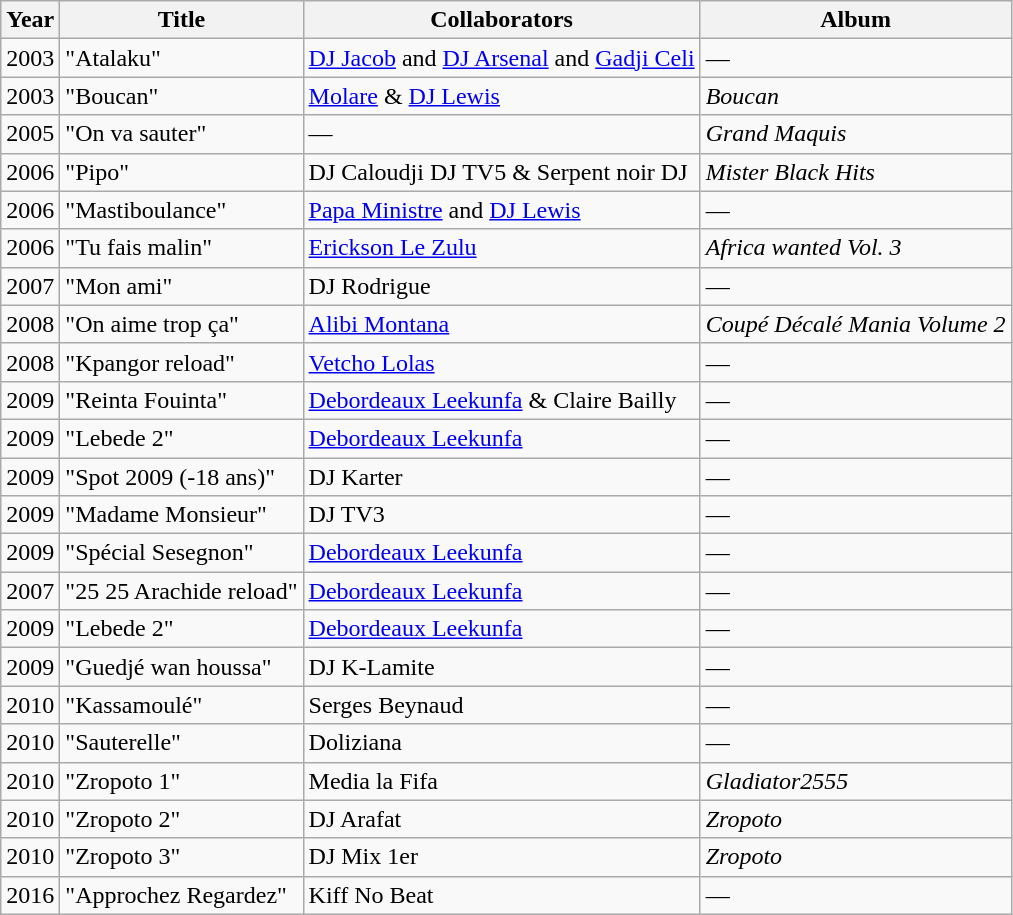<table class="wikitable sortable" style="text-align: left;">
<tr>
<th>Year</th>
<th>Title</th>
<th>Collaborators</th>
<th>Album</th>
</tr>
<tr>
<td>2003</td>
<td>"Atalaku"</td>
<td><a href='#'>DJ Jacob</a> and <a href='#'>DJ Arsenal</a> and <a href='#'>Gadji Celi</a></td>
<td>—</td>
</tr>
<tr>
<td>2003</td>
<td>"Boucan"</td>
<td><a href='#'>Molare</a> & <a href='#'>DJ Lewis</a></td>
<td><em>Boucan</em></td>
</tr>
<tr>
<td>2005</td>
<td>"On va sauter"</td>
<td>—</td>
<td><em>Grand Maquis</em></td>
</tr>
<tr>
<td>2006</td>
<td>"Pipo"</td>
<td>DJ Caloudji DJ TV5 & Serpent noir DJ</td>
<td><em>Mister Black Hits</em></td>
</tr>
<tr>
<td>2006</td>
<td>"Mastiboulance"</td>
<td><a href='#'>Papa Ministre</a> and <a href='#'>DJ Lewis</a></td>
<td>—</td>
</tr>
<tr>
<td>2006</td>
<td>"Tu fais malin"</td>
<td><a href='#'>Erickson Le Zulu</a></td>
<td><em>Africa wanted Vol. 3</em></td>
</tr>
<tr>
<td>2007</td>
<td>"Mon ami"</td>
<td>DJ Rodrigue</td>
<td>—</td>
</tr>
<tr>
<td>2008</td>
<td>"On aime trop ça"</td>
<td><a href='#'>Alibi Montana</a></td>
<td><em>Coupé Décalé Mania Volume 2</em></td>
</tr>
<tr>
<td>2008</td>
<td>"Kpangor reload"</td>
<td><a href='#'>Vetcho Lolas</a></td>
<td>—</td>
</tr>
<tr>
<td>2009</td>
<td>"Reinta Fouinta"</td>
<td><a href='#'>Debordeaux Leekunfa</a> & Claire Bailly</td>
<td>—</td>
</tr>
<tr>
<td>2009</td>
<td>"Lebede 2"</td>
<td><a href='#'>Debordeaux Leekunfa</a></td>
<td>—</td>
</tr>
<tr>
<td>2009</td>
<td>"Spot 2009 (-18 ans)"</td>
<td>DJ Karter</td>
<td>—</td>
</tr>
<tr>
<td>2009</td>
<td>"Madame Monsieur"</td>
<td>DJ TV3</td>
<td>—</td>
</tr>
<tr>
<td>2009</td>
<td>"Spécial Sesegnon"</td>
<td><a href='#'>Debordeaux Leekunfa</a></td>
<td>—</td>
</tr>
<tr>
<td>2007</td>
<td>"25 25 Arachide reload"</td>
<td><a href='#'>Debordeaux Leekunfa</a></td>
<td>—</td>
</tr>
<tr>
<td>2009</td>
<td>"Lebede 2"</td>
<td><a href='#'>Debordeaux Leekunfa</a></td>
<td>—</td>
</tr>
<tr>
<td>2009</td>
<td>"Guedjé wan houssa"</td>
<td>DJ K-Lamite</td>
<td>—</td>
</tr>
<tr>
<td>2010</td>
<td>"Kassamoulé"</td>
<td>Serges Beynaud</td>
<td>—</td>
</tr>
<tr>
<td>2010</td>
<td>"Sauterelle"</td>
<td>Doliziana</td>
<td>—</td>
</tr>
<tr>
<td>2010</td>
<td>"Zropoto 1"</td>
<td>Media la Fifa</td>
<td><em>Gladiator2555</em></td>
</tr>
<tr>
<td>2010</td>
<td>"Zropoto 2"</td>
<td>DJ Arafat</td>
<td><em>Zropoto</em></td>
</tr>
<tr>
<td>2010</td>
<td>"Zropoto 3"</td>
<td>DJ Mix 1er</td>
<td><em>Zropoto</em></td>
</tr>
<tr>
<td>2016</td>
<td>"Approchez Regardez"</td>
<td>Kiff No Beat</td>
<td>—</td>
</tr>
</table>
